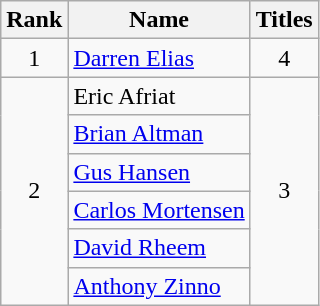<table class="wikitable" style="display: inline-table;">
<tr>
<th>Rank</th>
<th>Name</th>
<th>Titles</th>
</tr>
<tr>
<td align=center>1</td>
<td> <a href='#'>Darren Elias</a></td>
<td align=center>4</td>
</tr>
<tr>
<td rowspan=6 align=center>2</td>
<td> Eric Afriat</td>
<td rowspan=6 align=center>3</td>
</tr>
<tr>
<td> <a href='#'>Brian Altman</a></td>
</tr>
<tr>
<td> <a href='#'>Gus Hansen</a></td>
</tr>
<tr>
<td> <a href='#'>Carlos Mortensen</a></td>
</tr>
<tr>
<td> <a href='#'>David Rheem</a></td>
</tr>
<tr>
<td> <a href='#'>Anthony Zinno</a></td>
</tr>
</table>
